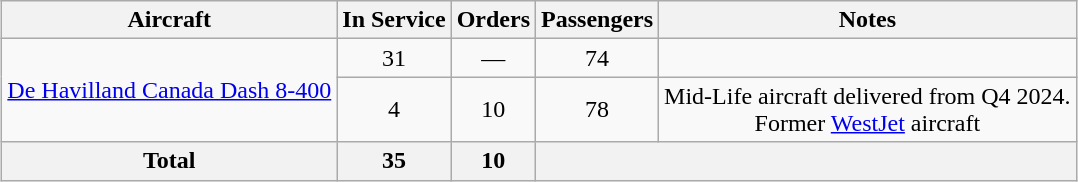<table class="wikitable" style="margin:0.5em auto; text-align:center">
<tr>
<th>Aircraft</th>
<th>In Service</th>
<th>Orders</th>
<th>Passengers</th>
<th>Notes</th>
</tr>
<tr>
<td rowspan="2"><a href='#'>De Havilland Canada Dash 8-400</a></td>
<td>31</td>
<td>—</td>
<td>74</td>
<td></td>
</tr>
<tr>
<td>4</td>
<td>10</td>
<td>78</td>
<td>Mid-Life aircraft delivered from Q4 2024.<br>Former <a href='#'>WestJet</a> aircraft</td>
</tr>
<tr>
<th>Total</th>
<th>35</th>
<th>10</th>
<th colspan="2"></th>
</tr>
</table>
